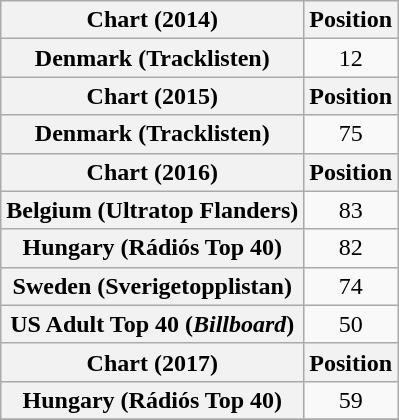<table class="wikitable sortable plainrowheaders" style="text-align:center">
<tr>
<th scope="col">Chart (2014)</th>
<th scope="col">Position</th>
</tr>
<tr>
<th scope="row">Denmark (Tracklisten)</th>
<td>12</td>
</tr>
<tr>
<th scope="col">Chart (2015)</th>
<th scope="col">Position</th>
</tr>
<tr>
<th scope="row">Denmark (Tracklisten)</th>
<td>75</td>
</tr>
<tr>
<th scope="col">Chart (2016)</th>
<th scope="col">Position</th>
</tr>
<tr>
<th scope="row">Belgium (Ultratop Flanders)</th>
<td>83</td>
</tr>
<tr>
<th scope="row">Hungary (Rádiós Top 40)</th>
<td>82</td>
</tr>
<tr>
<th scope="row">Sweden (Sverigetopplistan)</th>
<td>74</td>
</tr>
<tr>
<th scope="row">US Adult Top 40 (<em>Billboard</em>)</th>
<td>50</td>
</tr>
<tr>
<th scope="col">Chart (2017)</th>
<th scope="col">Position</th>
</tr>
<tr>
<th scope="row">Hungary (Rádiós Top 40)</th>
<td>59</td>
</tr>
<tr>
</tr>
</table>
